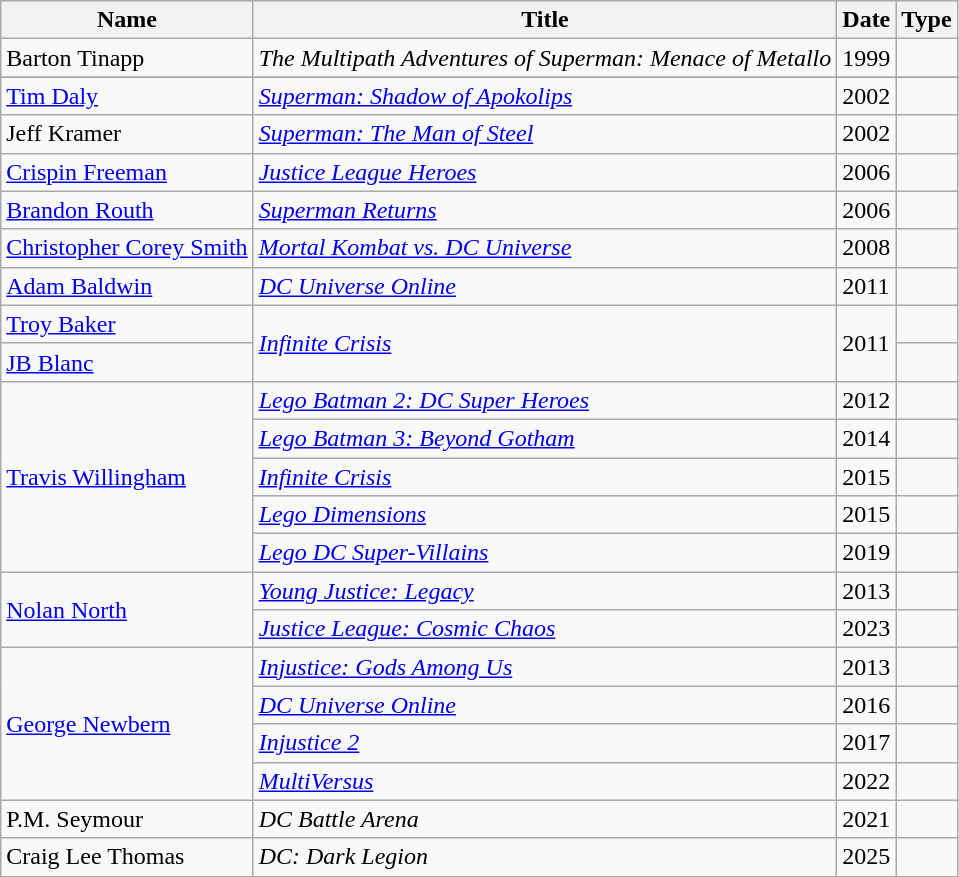<table class="wikitable sortable">
<tr>
<th>Name</th>
<th>Title</th>
<th>Date</th>
<th>Type</th>
</tr>
<tr>
<td>Barton Tinapp</td>
<td><em>The Multipath Adventures of Superman: Menace of Metallo</em></td>
<td>1999</td>
<td></td>
</tr>
<tr>
</tr>
<tr>
<td><a href='#'>Tim Daly</a></td>
<td><em><a href='#'>Superman: Shadow of Apokolips</a></em></td>
<td>2002</td>
<td></td>
</tr>
<tr>
<td>Jeff Kramer</td>
<td><em><a href='#'>Superman: The Man of Steel</a></em></td>
<td>2002</td>
<td></td>
</tr>
<tr>
<td><a href='#'>Crispin Freeman</a></td>
<td><em><a href='#'>Justice League Heroes</a></em></td>
<td>2006</td>
<td></td>
</tr>
<tr>
<td><a href='#'>Brandon Routh</a></td>
<td><em><a href='#'>Superman Returns</a></em></td>
<td>2006</td>
<td></td>
</tr>
<tr>
<td><a href='#'>Christopher Corey Smith</a></td>
<td><em><a href='#'>Mortal Kombat vs. DC Universe</a></em></td>
<td>2008</td>
<td></td>
</tr>
<tr>
<td><a href='#'>Adam Baldwin</a></td>
<td><em><a href='#'>DC Universe Online</a></em></td>
<td>2011</td>
<td></td>
</tr>
<tr>
<td><a href='#'>Troy Baker</a></td>
<td rowspan="2"><em><a href='#'>Infinite Crisis</a></em></td>
<td rowspan="2">2011</td>
<td></td>
</tr>
<tr>
<td><a href='#'>JB Blanc</a></td>
<td></td>
</tr>
<tr>
<td rowspan="5"><a href='#'>Travis Willingham</a></td>
<td><em><a href='#'>Lego Batman 2: DC Super Heroes</a></em></td>
<td>2012</td>
<td></td>
</tr>
<tr>
<td><em><a href='#'>Lego Batman 3: Beyond Gotham</a></em></td>
<td>2014</td>
<td></td>
</tr>
<tr>
<td><em><a href='#'>Infinite Crisis</a></em></td>
<td>2015</td>
<td></td>
</tr>
<tr>
<td><em><a href='#'>Lego Dimensions</a></em></td>
<td>2015</td>
<td></td>
</tr>
<tr>
<td><em><a href='#'>Lego DC Super-Villains</a></em></td>
<td>2019</td>
<td></td>
</tr>
<tr>
<td rowspan="2"><a href='#'>Nolan North</a></td>
<td><em><a href='#'>Young Justice: Legacy</a></em></td>
<td>2013</td>
<td></td>
</tr>
<tr>
<td><em><a href='#'>Justice League: Cosmic Chaos</a></em></td>
<td>2023</td>
<td></td>
</tr>
<tr>
<td rowspan="4"><a href='#'>George Newbern</a></td>
<td><em><a href='#'>Injustice: Gods Among Us</a></em></td>
<td>2013</td>
<td></td>
</tr>
<tr>
<td><em><a href='#'>DC Universe Online</a></em></td>
<td>2016</td>
<td></td>
</tr>
<tr>
<td><em><a href='#'>Injustice 2</a></em></td>
<td>2017</td>
<td></td>
</tr>
<tr>
<td><em><a href='#'>MultiVersus</a></em></td>
<td>2022</td>
<td></td>
</tr>
<tr>
<td>P.M. Seymour</td>
<td><em>DC Battle Arena</em></td>
<td>2021</td>
<td></td>
</tr>
<tr>
<td>Craig Lee Thomas</td>
<td><em>DC: Dark Legion</em></td>
<td>2025</td>
<td></td>
</tr>
<tr>
</tr>
</table>
